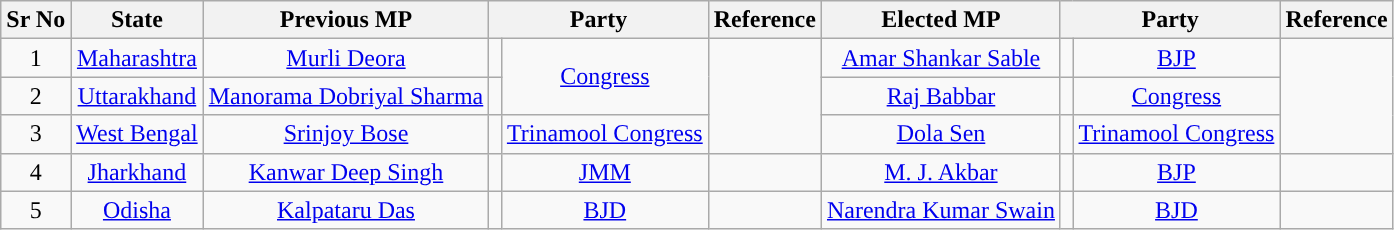<table class="wikitable">
<tr>
<th>Sr No</th>
<th>State</th>
<th>Previous MP</th>
<th colspan=2>Party</th>
<th>Reference</th>
<th>Elected MP</th>
<th colspan=2>Party</th>
<th>Reference</th>
</tr>
<tr style="text-align:center;">
<td>1</td>
<td><a href='#'>Maharashtra</a></td>
<td><a href='#'>Murli Deora</a></td>
<td width="1px"></td>
<td rowspan="2"><a href='#'>Congress</a></td>
<td rowspan=3></td>
<td><a href='#'>Amar Shankar Sable</a></td>
<td width="1px"></td>
<td><a href='#'>BJP</a></td>
<td rowspan=3></td>
</tr>
<tr style="text-align:center;">
<td>2</td>
<td><a href='#'>Uttarakhand</a></td>
<td><a href='#'>Manorama Dobriyal Sharma</a></td>
<td width="1px"></td>
<td><a href='#'>Raj Babbar</a></td>
<td width="1px"></td>
<td><a href='#'>Congress</a></td>
</tr>
<tr style="text-align:center;">
<td>3</td>
<td><a href='#'>West Bengal</a></td>
<td><a href='#'>Srinjoy Bose</a></td>
<td width="1px"></td>
<td><a href='#'>Trinamool Congress</a></td>
<td><a href='#'>Dola Sen</a></td>
<td width="1px"></td>
<td><a href='#'>Trinamool Congress</a></td>
</tr>
<tr style="text-align:center;">
<td>4</td>
<td><a href='#'>Jharkhand</a></td>
<td><a href='#'>Kanwar Deep Singh</a></td>
<td width="1px"></td>
<td><a href='#'>JMM</a></td>
<td rowspan=1></td>
<td><a href='#'>M. J. Akbar</a></td>
<td width="1px"></td>
<td><a href='#'>BJP</a></td>
<td rowspan=1></td>
</tr>
<tr style="text-align:center;">
<td>5</td>
<td><a href='#'>Odisha</a></td>
<td><a href='#'>Kalpataru Das</a></td>
<td width="1px"></td>
<td><a href='#'>BJD</a></td>
<td rowspan=1></td>
<td><a href='#'>Narendra Kumar Swain</a></td>
<td width="1px"></td>
<td><a href='#'>BJD</a></td>
<td rowspan=1></td>
</tr>
</table>
